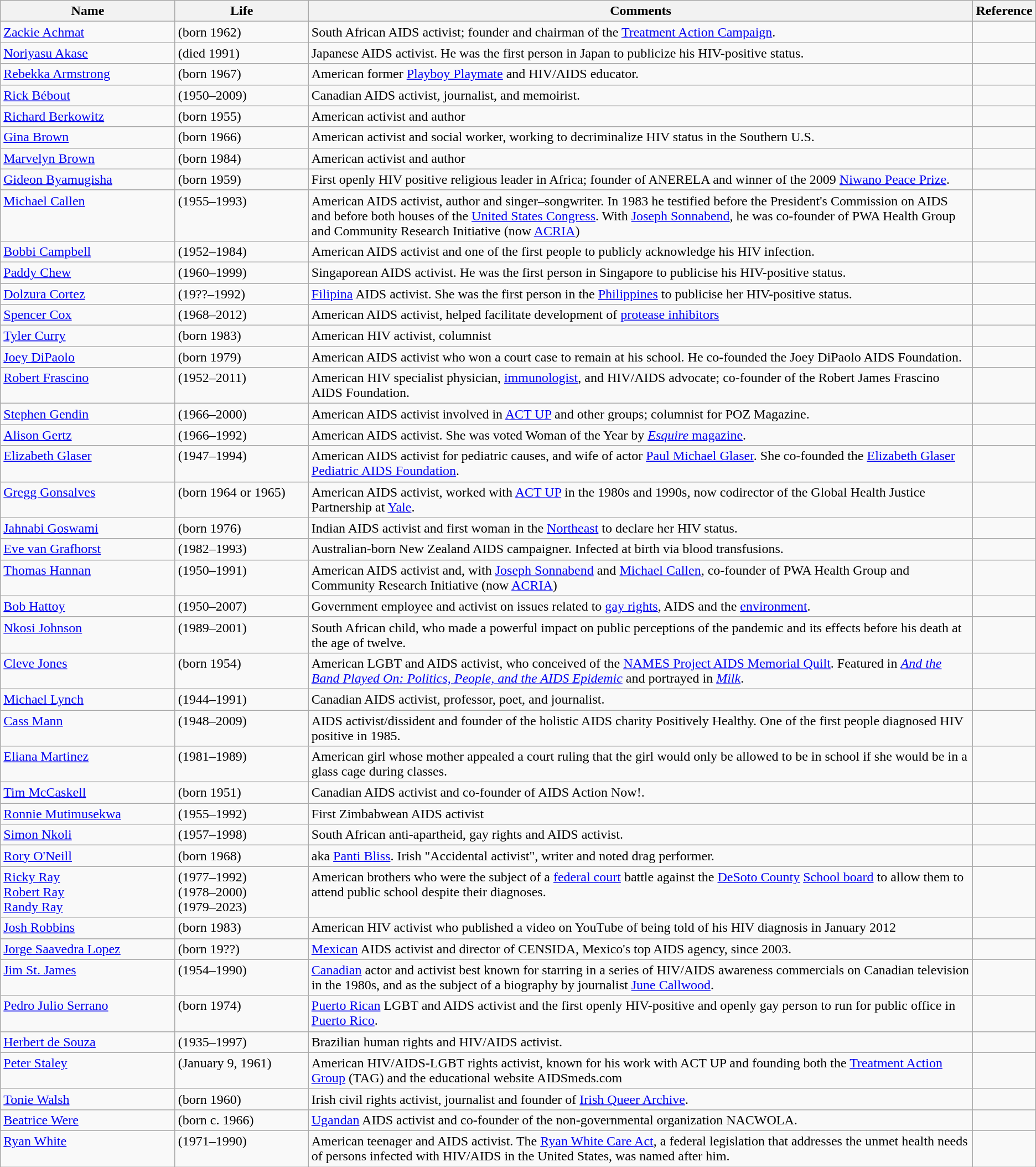<table class=wikitable>
<tr>
<th style="width:17%;">Name</th>
<th style="width:13%;">Life</th>
<th style="width:65%;">Comments</th>
<th style="width:5%;">Reference</th>
</tr>
<tr valign="top">
<td><a href='#'>Zackie Achmat</a></td>
<td>(born 1962)</td>
<td>South African AIDS activist; founder and chairman of the <a href='#'>Treatment Action Campaign</a>.</td>
<td></td>
</tr>
<tr valign="top">
<td><a href='#'>Noriyasu Akase</a></td>
<td>(died 1991)</td>
<td>Japanese AIDS activist. He was the first person in Japan to publicize his HIV-positive status.</td>
<td></td>
</tr>
<tr valign="top">
<td><a href='#'>Rebekka Armstrong</a></td>
<td>(born 1967)</td>
<td>American former <a href='#'>Playboy Playmate</a> and HIV/AIDS educator.</td>
<td></td>
</tr>
<tr valign="top">
<td><a href='#'>Rick Bébout</a></td>
<td>(1950–2009)</td>
<td>Canadian AIDS activist, journalist, and memoirist.</td>
<td></td>
</tr>
<tr valign="top">
<td><a href='#'>Richard Berkowitz</a></td>
<td>(born 1955)</td>
<td>American activist and author</td>
<td></td>
</tr>
<tr valign="top">
<td><a href='#'>Gina Brown</a></td>
<td>(born 1966)</td>
<td>American activist and social worker, working to decriminalize HIV status in the Southern U.S.</td>
<td></td>
</tr>
<tr valign="top">
<td><a href='#'>Marvelyn Brown</a></td>
<td>(born 1984)</td>
<td>American activist and author</td>
<td></td>
</tr>
<tr valign="top">
<td><a href='#'>Gideon Byamugisha</a></td>
<td>(born 1959)</td>
<td>First openly HIV positive religious leader in Africa; founder of ANERELA and winner of the 2009 <a href='#'>Niwano Peace Prize</a>.</td>
<td></td>
</tr>
<tr valign="top">
<td><a href='#'>Michael Callen</a></td>
<td>(1955–1993)</td>
<td>American AIDS activist, author and singer–songwriter. In 1983 he testified before the President's Commission on AIDS and before both houses of the <a href='#'>United States Congress</a>. With <a href='#'>Joseph Sonnabend</a>, he was co-founder of PWA Health Group and Community Research Initiative (now <a href='#'>ACRIA</a>)</td>
<td></td>
</tr>
<tr valign="top">
<td><a href='#'>Bobbi Campbell</a></td>
<td>(1952–1984)</td>
<td>American AIDS activist and one of the first people to publicly acknowledge his HIV infection.</td>
<td></td>
</tr>
<tr valign="top">
<td><a href='#'>Paddy Chew</a></td>
<td>(1960–1999)</td>
<td>Singaporean AIDS activist. He was the first person in Singapore to publicise his HIV-positive status.</td>
<td></td>
</tr>
<tr valign="top">
<td><a href='#'>Dolzura Cortez</a></td>
<td>(19??–1992)</td>
<td><a href='#'>Filipina</a> AIDS activist. She was the first person in the <a href='#'>Philippines</a> to publicise her HIV-positive status.</td>
<td></td>
</tr>
<tr valign="top">
<td><a href='#'>Spencer Cox</a></td>
<td>(1968–2012)</td>
<td>American AIDS activist, helped facilitate development of <a href='#'>protease inhibitors</a></td>
<td></td>
</tr>
<tr valign="top">
<td><a href='#'>Tyler Curry</a></td>
<td>(born 1983)</td>
<td>American HIV activist, columnist</td>
<td></td>
</tr>
<tr valign="top">
<td><a href='#'>Joey DiPaolo</a></td>
<td>(born 1979)</td>
<td>American AIDS activist who won a court case to remain at his school. He co-founded the Joey DiPaolo AIDS Foundation.</td>
<td></td>
</tr>
<tr valign="top">
<td><a href='#'>Robert Frascino</a></td>
<td>(1952–2011)</td>
<td>American HIV specialist physician, <a href='#'>immunologist</a>, and HIV/AIDS advocate; co-founder of the Robert James Frascino AIDS Foundation.</td>
<td></td>
</tr>
<tr valign="top">
<td><a href='#'>Stephen Gendin</a></td>
<td>(1966–2000)</td>
<td>American AIDS activist involved in <a href='#'>ACT UP</a> and other groups; columnist for POZ Magazine.</td>
<td></td>
</tr>
<tr valign="top">
<td><a href='#'>Alison Gertz</a></td>
<td>(1966–1992)</td>
<td>American AIDS activist. She was voted Woman of the Year by <a href='#'><em>Esquire</em> magazine</a>.</td>
<td></td>
</tr>
<tr valign="top">
<td><a href='#'>Elizabeth Glaser</a></td>
<td>(1947–1994)</td>
<td>American AIDS activist for pediatric causes, and wife of actor <a href='#'>Paul Michael Glaser</a>. She co-founded the <a href='#'>Elizabeth Glaser Pediatric AIDS Foundation</a>.</td>
<td></td>
</tr>
<tr valign="top">
<td><a href='#'>Gregg Gonsalves</a></td>
<td>(born 1964 or 1965)</td>
<td>American AIDS activist, worked with <a href='#'>ACT UP</a> in the 1980s and 1990s, now codirector of the Global Health Justice Partnership at <a href='#'>Yale</a>.</td>
<td></td>
</tr>
<tr>
<td><a href='#'>Jahnabi Goswami</a></td>
<td>(born 1976)</td>
<td>Indian AIDS activist and first woman in the <a href='#'>Northeast</a> to declare her HIV status.</td>
<td></td>
</tr>
<tr valign="top">
<td><a href='#'>Eve van Grafhorst</a></td>
<td>(1982–1993)</td>
<td>Australian-born New Zealand AIDS campaigner. Infected at birth via blood transfusions.</td>
<td></td>
</tr>
<tr valign="top">
<td><a href='#'>Thomas Hannan</a></td>
<td>(1950–1991)</td>
<td>American AIDS activist and, with <a href='#'>Joseph Sonnabend</a> and <a href='#'>Michael Callen</a>, co-founder of PWA Health Group and Community Research Initiative (now <a href='#'>ACRIA</a>)</td>
<td></td>
</tr>
<tr valign="top">
<td><a href='#'>Bob Hattoy</a></td>
<td>(1950–2007)</td>
<td>Government employee and activist on issues related to <a href='#'>gay rights</a>, AIDS and the <a href='#'>environment</a>.</td>
<td></td>
</tr>
<tr valign="top">
<td><a href='#'>Nkosi Johnson</a></td>
<td>(1989–2001)</td>
<td>South African child, who made a powerful impact on public perceptions of the pandemic and its effects before his death at the age of twelve.</td>
<td></td>
</tr>
<tr valign="top">
<td><a href='#'>Cleve Jones</a></td>
<td>(born 1954)</td>
<td>American LGBT and AIDS activist, who conceived of the <a href='#'>NAMES Project AIDS Memorial Quilt</a>. Featured in <em><a href='#'>And the Band Played On: Politics, People, and the AIDS Epidemic</a></em> and portrayed in <em><a href='#'>Milk</a></em>.</td>
<td></td>
</tr>
<tr valign="top">
<td><a href='#'>Michael Lynch</a></td>
<td>(1944–1991)</td>
<td>Canadian AIDS activist, professor, poet, and journalist.</td>
<td></td>
</tr>
<tr valign="top">
<td><a href='#'>Cass Mann</a></td>
<td>(1948–2009)</td>
<td>AIDS activist/dissident and founder of the holistic AIDS charity Positively Healthy. One of the first people diagnosed HIV positive in 1985.</td>
<td></td>
</tr>
<tr valign="top">
<td><a href='#'>Eliana Martinez</a></td>
<td>(1981–1989)</td>
<td>American girl whose mother appealed a court ruling that the girl would only be allowed to be in school if she would be in a glass cage during classes.</td>
<td></td>
</tr>
<tr valign="top">
<td><a href='#'>Tim McCaskell</a></td>
<td>(born 1951)</td>
<td>Canadian AIDS activist and co-founder of AIDS Action Now!.</td>
<td></td>
</tr>
<tr valign="top">
<td><a href='#'>Ronnie Mutimusekwa</a></td>
<td>(1955–1992)</td>
<td>First Zimbabwean AIDS activist</td>
<td></td>
</tr>
<tr valign="top">
<td><a href='#'>Simon Nkoli</a></td>
<td>(1957–1998)</td>
<td>South African anti-apartheid, gay rights and AIDS activist.</td>
<td></td>
</tr>
<tr valign="top">
<td><a href='#'>Rory O'Neill</a></td>
<td>(born 1968)</td>
<td>aka <a href='#'>Panti Bliss</a>. Irish "Accidental activist", writer and noted drag performer.</td>
<td></td>
</tr>
<tr valign="top">
<td><a href='#'>Ricky Ray</a> <br> <a href='#'>Robert Ray</a> <br> <a href='#'>Randy Ray</a></td>
<td>(1977–1992) <br> (1978–2000) <br> (1979–2023)</td>
<td>American brothers who were the subject of a <a href='#'>federal court</a> battle against the <a href='#'>DeSoto County</a> <a href='#'>School board</a> to allow them to attend public school despite their diagnoses.</td>
<td></td>
</tr>
<tr valign="top">
<td><a href='#'>Josh Robbins</a></td>
<td>(born 1983)</td>
<td>American HIV activist who published a video on YouTube of being told of his HIV diagnosis in January 2012</td>
<td></td>
</tr>
<tr valign="top">
<td><a href='#'>Jorge Saavedra Lopez</a></td>
<td>(born 19??)</td>
<td><a href='#'>Mexican</a> AIDS activist and director of CENSIDA, Mexico's top AIDS agency, since 2003.</td>
<td></td>
</tr>
<tr valign="top">
<td><a href='#'>Jim St. James</a></td>
<td>(1954–1990)</td>
<td><a href='#'>Canadian</a> actor and activist best known for starring in a series of HIV/AIDS awareness commercials on Canadian television in the 1980s, and as the subject of a biography by journalist <a href='#'>June Callwood</a>.</td>
<td></td>
</tr>
<tr valign="top">
<td><a href='#'>Pedro Julio Serrano</a></td>
<td>(born 1974)</td>
<td><a href='#'>Puerto Rican</a> LGBT and AIDS activist and the first openly HIV-positive and openly gay person to run for public office in <a href='#'>Puerto Rico</a>.</td>
<td></td>
</tr>
<tr>
<td><a href='#'>Herbert de Souza</a></td>
<td>(1935–1997)</td>
<td>Brazilian human rights and HIV/AIDS activist.</td>
<td></td>
</tr>
<tr valign="top">
<td><a href='#'>Peter Staley</a></td>
<td>(January 9, 1961)</td>
<td>American HIV/AIDS-LGBT rights activist, known for his work with ACT UP and founding both the <a href='#'>Treatment Action Group</a> (TAG) and the educational website AIDSmeds.com</td>
<td></td>
</tr>
<tr valign="top">
<td><a href='#'>Tonie Walsh</a></td>
<td>(born 1960)</td>
<td>Irish civil rights activist, journalist and founder of <a href='#'>Irish Queer Archive</a>.</td>
<td></td>
</tr>
<tr valign="top">
<td><a href='#'>Beatrice Were</a></td>
<td>(born c. 1966)</td>
<td><a href='#'>Ugandan</a> AIDS activist and co-founder of the non-governmental organization NACWOLA.</td>
<td></td>
</tr>
<tr valign="top">
<td><a href='#'>Ryan White</a></td>
<td>(1971–1990)</td>
<td>American teenager and AIDS activist. The <a href='#'>Ryan White Care Act</a>, a federal legislation that addresses the unmet health needs of persons infected with HIV/AIDS in the United States, was named after him.</td>
<td></td>
</tr>
</table>
